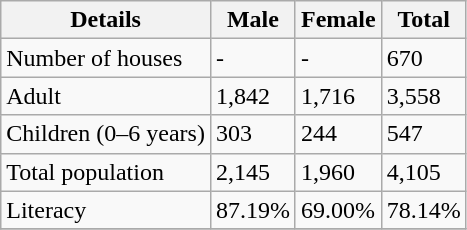<table class="wikitable">
<tr>
<th>Details</th>
<th>Male</th>
<th>Female</th>
<th>Total</th>
</tr>
<tr>
<td>Number of houses</td>
<td>-</td>
<td>-</td>
<td>670</td>
</tr>
<tr>
<td>Adult</td>
<td>1,842</td>
<td>1,716</td>
<td>3,558</td>
</tr>
<tr>
<td>Children (0–6 years)</td>
<td>303</td>
<td>244</td>
<td>547</td>
</tr>
<tr>
<td>Total population</td>
<td>2,145</td>
<td>1,960</td>
<td>4,105</td>
</tr>
<tr>
<td>Literacy</td>
<td>87.19%</td>
<td>69.00%</td>
<td>78.14%</td>
</tr>
<tr>
</tr>
</table>
